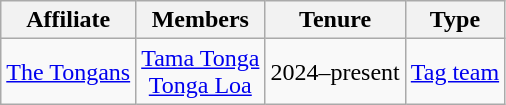<table class="wikitable sortable" style="text-align:center;">
<tr>
<th>Affiliate</th>
<th>Members</th>
<th>Tenure</th>
<th>Type</th>
</tr>
<tr>
<td><a href='#'>The Tongans</a></td>
<td><a href='#'>Tama Tonga</a><br><a href='#'>Tonga Loa</a></td>
<td>2024–present</td>
<td><a href='#'>Tag team</a></td>
</tr>
</table>
